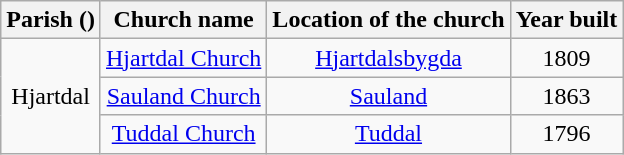<table class="wikitable" style="text-align:center">
<tr>
<th>Parish ()</th>
<th>Church name</th>
<th>Location of the church</th>
<th>Year built</th>
</tr>
<tr>
<td rowspan="3">Hjartdal</td>
<td><a href='#'>Hjartdal Church</a></td>
<td><a href='#'>Hjartdalsbygda</a></td>
<td>1809</td>
</tr>
<tr>
<td><a href='#'>Sauland Church</a></td>
<td><a href='#'>Sauland</a></td>
<td>1863</td>
</tr>
<tr>
<td><a href='#'>Tuddal Church</a></td>
<td><a href='#'>Tuddal</a></td>
<td>1796</td>
</tr>
</table>
